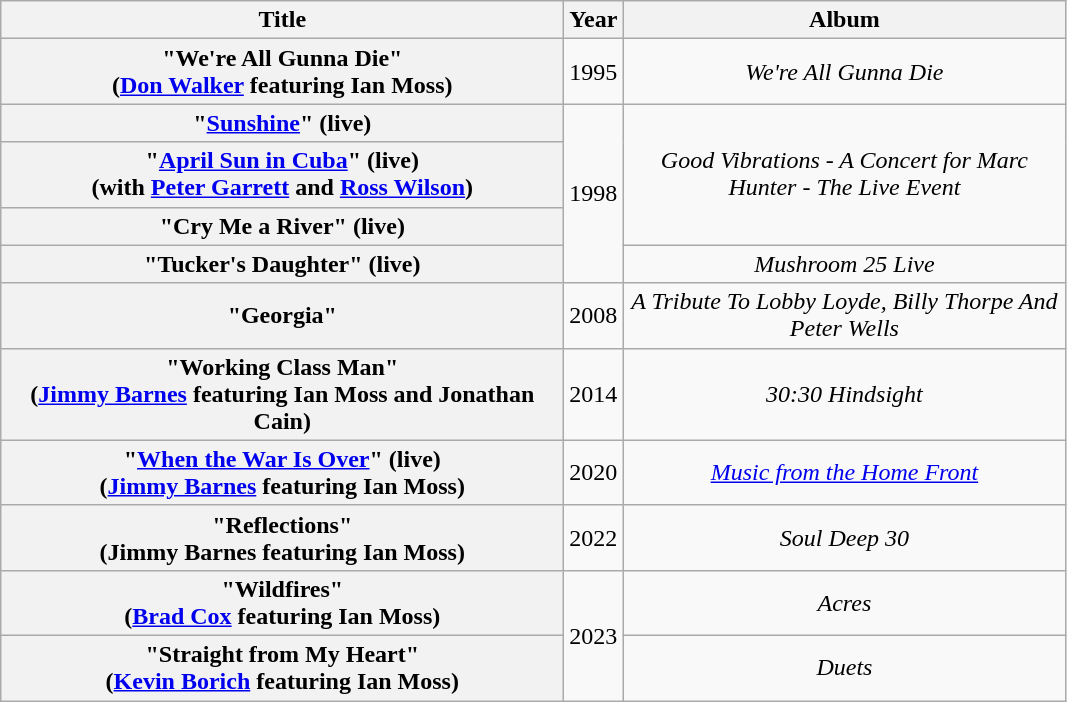<table class="wikitable plainrowheaders" style="text-align:center;" border="1">
<tr>
<th scope="col" style="width:23em;">Title</th>
<th scope="col" style="width:1em;">Year</th>
<th scope="col" style="width:18em;">Album</th>
</tr>
<tr>
<th scope="row">"We're All Gunna Die"<br>(<a href='#'>Don Walker</a> featuring Ian Moss)</th>
<td>1995</td>
<td><em>We're All Gunna Die</em></td>
</tr>
<tr>
<th scope="row">"<a href='#'>Sunshine</a>" (live)</th>
<td rowspan="4">1998</td>
<td rowspan="3"><em>Good Vibrations - A Concert for Marc Hunter - The Live Event</em></td>
</tr>
<tr>
<th scope="row">"<a href='#'>April Sun in Cuba</a>" (live)<br>(with <a href='#'>Peter Garrett</a> and <a href='#'>Ross Wilson</a>)</th>
</tr>
<tr>
<th scope="row">"Cry Me a River" (live)</th>
</tr>
<tr>
<th scope="row">"Tucker's Daughter" (live)</th>
<td><em>Mushroom 25 Live</em></td>
</tr>
<tr>
<th scope="row">"Georgia"</th>
<td>2008</td>
<td><em>A Tribute To Lobby Loyde, Billy Thorpe And Peter Wells</em></td>
</tr>
<tr>
<th scope="row">"Working Class Man"  <br>(<a href='#'>Jimmy Barnes</a> featuring Ian Moss and Jonathan Cain)</th>
<td>2014</td>
<td><em>30:30 Hindsight</em></td>
</tr>
<tr>
<th scope="row">"<a href='#'>When the War Is Over</a>" (live) <br>(<a href='#'>Jimmy Barnes</a> featuring Ian Moss)</th>
<td>2020</td>
<td><em><a href='#'>Music from the Home Front</a></em></td>
</tr>
<tr>
<th scope="row">"Reflections"  <br>(Jimmy Barnes featuring Ian Moss)</th>
<td>2022</td>
<td><em>Soul Deep 30</em></td>
</tr>
<tr>
<th scope="row">"Wildfires" <br>(<a href='#'>Brad Cox</a> featuring Ian Moss)</th>
<td rowspan="2">2023</td>
<td><em>Acres</em></td>
</tr>
<tr>
<th scope="row">"Straight from My Heart" <br>(<a href='#'>Kevin Borich</a> featuring Ian Moss)</th>
<td><em>Duets</em></td>
</tr>
</table>
